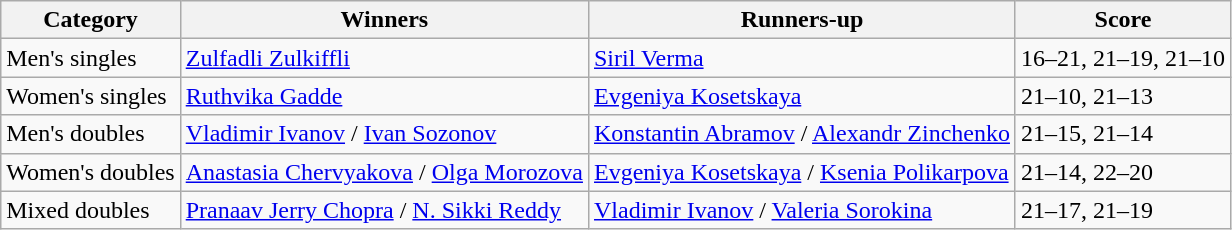<table class=wikitable style="white-space:nowrap;">
<tr>
<th>Category</th>
<th>Winners</th>
<th>Runners-up</th>
<th>Score</th>
</tr>
<tr>
<td>Men's singles</td>
<td> <a href='#'>Zulfadli Zulkiffli</a></td>
<td> <a href='#'>Siril Verma</a></td>
<td>16–21, 21–19, 21–10</td>
</tr>
<tr>
<td>Women's singles</td>
<td> <a href='#'>Ruthvika Gadde</a></td>
<td> <a href='#'>Evgeniya Kosetskaya</a></td>
<td>21–10, 21–13</td>
</tr>
<tr>
<td>Men's doubles</td>
<td> <a href='#'>Vladimir Ivanov</a> / <a href='#'>Ivan Sozonov</a></td>
<td> <a href='#'>Konstantin Abramov</a> / <a href='#'>Alexandr Zinchenko</a></td>
<td>21–15, 21–14</td>
</tr>
<tr>
<td>Women's doubles</td>
<td> <a href='#'>Anastasia Chervyakova</a> / <a href='#'>Olga Morozova</a></td>
<td> <a href='#'>Evgeniya Kosetskaya</a> / <a href='#'>Ksenia Polikarpova</a></td>
<td>21–14, 22–20</td>
</tr>
<tr>
<td>Mixed doubles</td>
<td> <a href='#'>Pranaav Jerry Chopra</a> / <a href='#'>N. Sikki Reddy</a></td>
<td> <a href='#'>Vladimir Ivanov</a> / <a href='#'>Valeria Sorokina</a></td>
<td>21–17, 21–19</td>
</tr>
</table>
